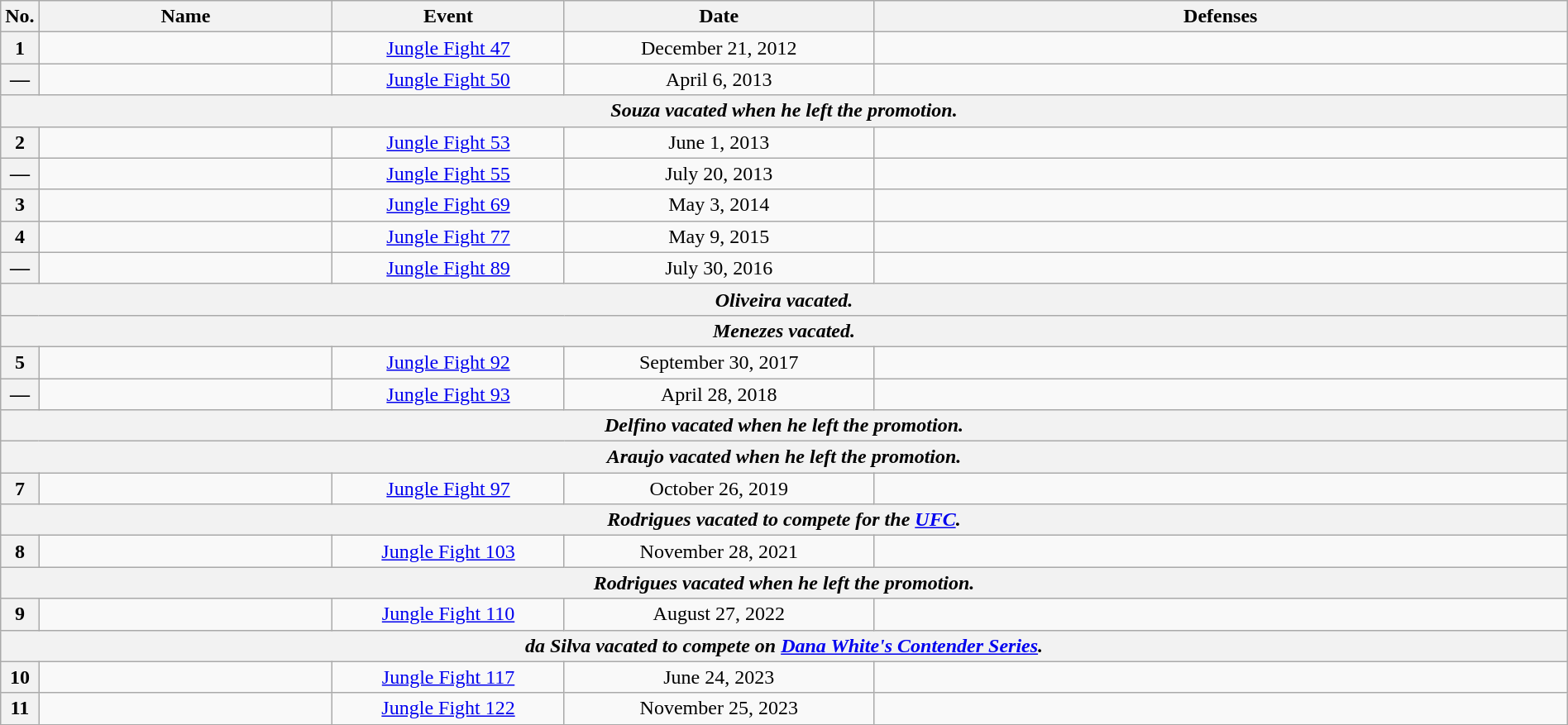<table class="wikitable" width=100%>
<tr>
<th width=1%>No.</th>
<th width=19%>Name</th>
<th width=15%>Event</th>
<th width=20%>Date</th>
<th width=45%>Defenses</th>
</tr>
<tr>
<th>1</th>
<td align=left><br></td>
<td align=center><a href='#'>Jungle Fight 47</a> <br></td>
<td align=center>December 21, 2012</td>
<td></td>
</tr>
<tr>
<th>—</th>
<td align=left><br></td>
<td align=center><a href='#'>Jungle Fight 50</a> <br></td>
<td align=center>April 6, 2013</td>
<td></td>
</tr>
<tr>
<th colspan=6 align=center><em>Souza vacated when he left the promotion.</em></th>
</tr>
<tr>
<th>2</th>
<td align=left></td>
<td align=center><a href='#'>Jungle Fight 53</a><br></td>
<td align=center>June 1, 2013</td>
<td></td>
</tr>
<tr>
<th>—</th>
<td align=left><br></td>
<td align=center><a href='#'>Jungle Fight 55</a> <br></td>
<td align=center>July 20, 2013</td>
<td></td>
</tr>
<tr>
<th>3</th>
<td align=left></td>
<td align=center><a href='#'>Jungle Fight 69</a><br></td>
<td align=center>May 3, 2014</td>
<td></td>
</tr>
<tr>
<th>4</th>
<td align=left></td>
<td align=center><a href='#'>Jungle Fight 77</a><br></td>
<td align=center>May 9, 2015</td>
<td></td>
</tr>
<tr>
<th>—</th>
<td align=left><br></td>
<td align=center><a href='#'>Jungle Fight 89</a> <br></td>
<td align=center>July 30, 2016</td>
<td></td>
</tr>
<tr>
<th colspan=6 align=center><em>Oliveira vacated.</em></th>
</tr>
<tr>
<th colspan=6 align=center><em>Menezes vacated.</em></th>
</tr>
<tr>
<th>5</th>
<td align=left><br></td>
<td align=center><a href='#'>Jungle Fight 92</a> <br></td>
<td align=center>September 30, 2017</td>
<td></td>
</tr>
<tr>
<th>—</th>
<td align=left><br></td>
<td align=center><a href='#'>Jungle Fight 93</a> <br></td>
<td align=center>April 28, 2018</td>
<td></td>
</tr>
<tr>
<th colspan=6 align=center><em>Delfino vacated when he left the promotion.</em></th>
</tr>
<tr>
<th colspan=6 align=center><em>Araujo vacated when he left the promotion.</em></th>
</tr>
<tr>
<th>7</th>
<td align=left><br></td>
<td align=center><a href='#'>Jungle Fight 97</a> <br></td>
<td align=center>October 26, 2019</td>
<td></td>
</tr>
<tr>
<th colspan=6 align=center><em>Rodrigues vacated to compete for the <a href='#'>UFC</a>.</em></th>
</tr>
<tr>
<th>8</th>
<td align=left><br></td>
<td align=center><a href='#'>Jungle Fight 103</a> <br></td>
<td align=center>November 28, 2021</td>
<td></td>
</tr>
<tr>
<th colspan=6 align=center><em>Rodrigues vacated when he left the promotion.</em></th>
</tr>
<tr>
<th>9</th>
<td align=left><br></td>
<td align=center><a href='#'>Jungle Fight 110</a> <br></td>
<td align=center>August 27, 2022</td>
<td></td>
</tr>
<tr>
<th colspan=6 align=center><em>da Silva vacated to compete on <a href='#'>Dana White's Contender Series</a>.</em></th>
</tr>
<tr>
<th>10</th>
<td align=left><br></td>
<td align=center><a href='#'>Jungle Fight 117</a> <br></td>
<td align=center>June 24, 2023</td>
<td></td>
</tr>
<tr>
<th>11</th>
<td align=left></td>
<td align=center><a href='#'>Jungle Fight 122</a> <br></td>
<td align=center>November 25, 2023</td>
<td></td>
</tr>
<tr>
</tr>
</table>
